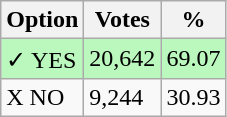<table class="wikitable">
<tr>
<th>Option</th>
<th>Votes</th>
<th>%</th>
</tr>
<tr>
<td style=background:#bbf8be>✓ YES</td>
<td style=background:#bbf8be>20,642</td>
<td style=background:#bbf8be>69.07</td>
</tr>
<tr>
<td>X NO</td>
<td>9,244</td>
<td>30.93</td>
</tr>
</table>
